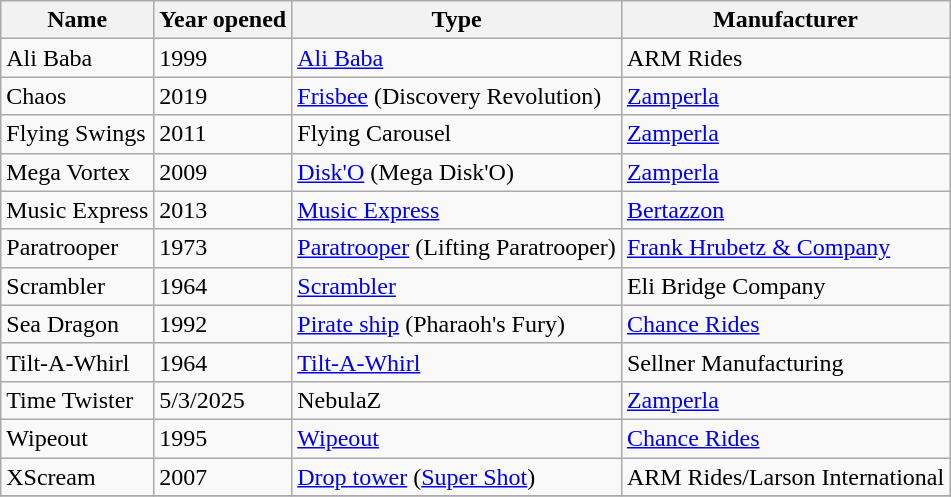<table class="wikitable sortable">
<tr>
<th>Name</th>
<th>Year opened</th>
<th>Type</th>
<th>Manufacturer</th>
</tr>
<tr>
<td>Ali Baba</td>
<td>1999</td>
<td><a href='#'>Ali Baba</a></td>
<td>ARM Rides</td>
</tr>
<tr>
<td>Chaos</td>
<td>2019</td>
<td><a href='#'>Frisbee</a> (Discovery Revolution)</td>
<td><a href='#'>Zamperla</a></td>
</tr>
<tr>
<td>Flying Swings</td>
<td>2011</td>
<td>Flying Carousel</td>
<td><a href='#'>Zamperla</a></td>
</tr>
<tr>
<td>Mega Vortex</td>
<td>2009</td>
<td><a href='#'>Disk'O</a> (Mega Disk'O)</td>
<td><a href='#'>Zamperla</a></td>
</tr>
<tr>
<td>Music Express</td>
<td>2013</td>
<td><a href='#'>Music Express</a></td>
<td><a href='#'>Bertazzon</a></td>
</tr>
<tr>
<td>Paratrooper</td>
<td>1973</td>
<td><a href='#'>Paratrooper</a> (Lifting Paratrooper)</td>
<td><a href='#'>Frank Hrubetz & Company</a></td>
</tr>
<tr>
<td>Scrambler</td>
<td>1964</td>
<td><a href='#'>Scrambler</a></td>
<td>Eli Bridge Company</td>
</tr>
<tr>
<td>Sea Dragon</td>
<td>1992</td>
<td><a href='#'>Pirate ship</a> (Pharaoh's Fury)</td>
<td><a href='#'>Chance Rides</a></td>
</tr>
<tr>
<td>Tilt-A-Whirl</td>
<td>1964</td>
<td><a href='#'>Tilt-A-Whirl</a></td>
<td>Sellner Manufacturing</td>
</tr>
<tr>
<td>Time Twister</td>
<td>5/3/2025</td>
<td>NebulaZ</td>
<td><a href='#'>Zamperla</a></td>
</tr>
<tr>
<td>Wipeout</td>
<td>1995</td>
<td><a href='#'>Wipeout</a></td>
<td><a href='#'>Chance Rides</a></td>
</tr>
<tr>
<td>XScream</td>
<td>2007</td>
<td><a href='#'>Drop tower</a> (<a href='#'>Super Shot</a>)</td>
<td>ARM Rides/Larson International</td>
</tr>
<tr>
</tr>
</table>
